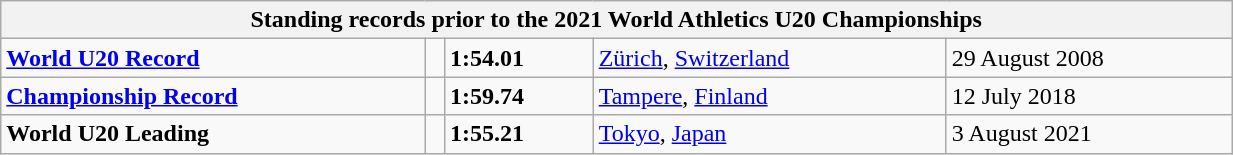<table class="wikitable" width=65%>
<tr>
<th colspan=5>Standing records prior to the 2021 World Athletics U20 Championships</th>
</tr>
<tr>
<td><strong><a href='#'>World U20 Record</a></strong></td>
<td></td>
<td><strong>1:54.01</strong></td>
<td><a href='#'>Zürich</a>, <a href='#'>Switzerland</a></td>
<td>29 August 2008</td>
</tr>
<tr>
<td><strong><a href='#'>Championship Record</a></strong></td>
<td></td>
<td><strong>1:59.74</strong></td>
<td><a href='#'>Tampere</a>, <a href='#'>Finland</a></td>
<td>12 July 2018</td>
</tr>
<tr>
<td><strong>World U20 Leading</strong></td>
<td></td>
<td><strong>1:55.21</strong></td>
<td><a href='#'>Tokyo</a>, <a href='#'>Japan</a></td>
<td>3 August 2021</td>
</tr>
</table>
